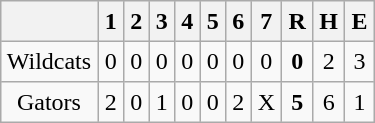<table align = right border="2" cellpadding="4" cellspacing="0" style="margin: 1em 1em 1em 1em; background: #F9F9F9; border: 1px #aaa solid; border-collapse: collapse;">
<tr align=center style="background: #F2F2F2;">
<th></th>
<th>1</th>
<th>2</th>
<th>3</th>
<th>4</th>
<th>5</th>
<th>6</th>
<th>7</th>
<th>R</th>
<th>H</th>
<th>E</th>
</tr>
<tr align=center>
<td>Wildcats</td>
<td>0</td>
<td>0</td>
<td>0</td>
<td>0</td>
<td>0</td>
<td>0</td>
<td>0</td>
<td><strong>0</strong></td>
<td>2</td>
<td>3</td>
</tr>
<tr align=center>
<td>Gators</td>
<td>2</td>
<td>0</td>
<td>1</td>
<td>0</td>
<td>0</td>
<td>2</td>
<td>X</td>
<td><strong>5</strong></td>
<td>6</td>
<td>1</td>
</tr>
</table>
